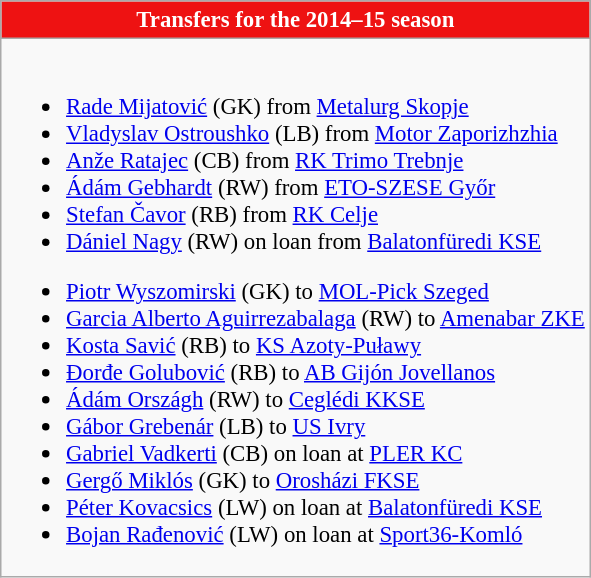<table class="wikitable collapsible collapsed" style="font-size:95%">
<tr>
<th style="color:white; background:#EE1212"><strong>Transfers for the 2014–15 season</strong></th>
</tr>
<tr>
<td><br>
<ul><li> <a href='#'>Rade Mijatović</a> (GK) from  <a href='#'>Metalurg Skopje</a></li><li> <a href='#'>Vladyslav Ostroushko</a> (LB) from  <a href='#'>Motor Zaporizhzhia</a></li><li> <a href='#'>Anže Ratajec</a> (CB) from  <a href='#'>RK Trimo Trebnje</a></li><li> <a href='#'>Ádám Gebhardt</a> (RW) from  <a href='#'>ETO-SZESE Győr</a></li><li> <a href='#'>Stefan Čavor</a> (RB) from  <a href='#'>RK Celje</a></li><li> <a href='#'>Dániel Nagy</a> (RW) on loan from  <a href='#'>Balatonfüredi KSE</a></li></ul><ul><li> <a href='#'>Piotr Wyszomirski</a> (GK) to  <a href='#'>MOL-Pick Szeged</a></li><li> <a href='#'>Garcia Alberto Aguirrezabalaga</a> (RW) to  <a href='#'>Amenabar ZKE</a></li><li> <a href='#'>Kosta Savić</a> (RB) to  <a href='#'>KS Azoty-Puławy</a></li><li> <a href='#'>Đorđe Golubović</a> (RB) to  <a href='#'>AB Gijón Jovellanos</a></li><li> <a href='#'>Ádám Országh</a> (RW) to  <a href='#'>Ceglédi KKSE</a></li><li> <a href='#'>Gábor Grebenár</a> (LB) to  <a href='#'>US Ivry</a></li><li> <a href='#'>Gabriel Vadkerti</a> (CB) on loan at  <a href='#'>PLER KC</a></li><li> <a href='#'>Gergő Miklós</a> (GK) to  <a href='#'>Orosházi FKSE</a></li><li> <a href='#'>Péter Kovacsics</a> (LW) on loan at  <a href='#'>Balatonfüredi KSE</a></li><li> <a href='#'>Bojan Rađenović</a> (LW) on loan at  <a href='#'>Sport36-Komló</a></li></ul></td>
</tr>
</table>
